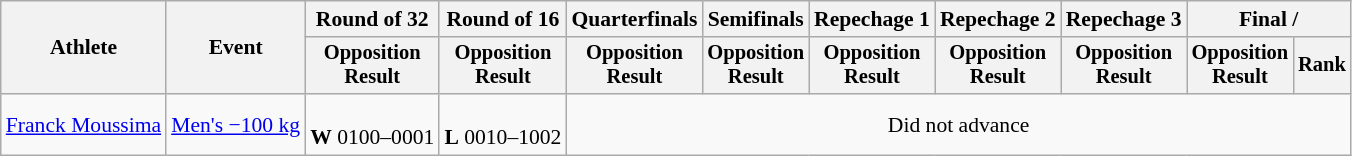<table class="wikitable" style="font-size:90%">
<tr>
<th rowspan="2">Athlete</th>
<th rowspan="2">Event</th>
<th>Round of 32</th>
<th>Round of 16</th>
<th>Quarterfinals</th>
<th>Semifinals</th>
<th>Repechage 1</th>
<th>Repechage 2</th>
<th>Repechage 3</th>
<th colspan=2>Final / </th>
</tr>
<tr style="font-size:95%">
<th>Opposition<br>Result</th>
<th>Opposition<br>Result</th>
<th>Opposition<br>Result</th>
<th>Opposition<br>Result</th>
<th>Opposition<br>Result</th>
<th>Opposition<br>Result</th>
<th>Opposition<br>Result</th>
<th>Opposition<br>Result</th>
<th>Rank</th>
</tr>
<tr align=center>
<td align=left><a href='#'>Franck Moussima</a></td>
<td align=left><a href='#'>Men's −100 kg</a></td>
<td><br><strong>W</strong> 0100–0001</td>
<td><br><strong>L</strong> 0010–1002</td>
<td colspan=7>Did not advance</td>
</tr>
</table>
